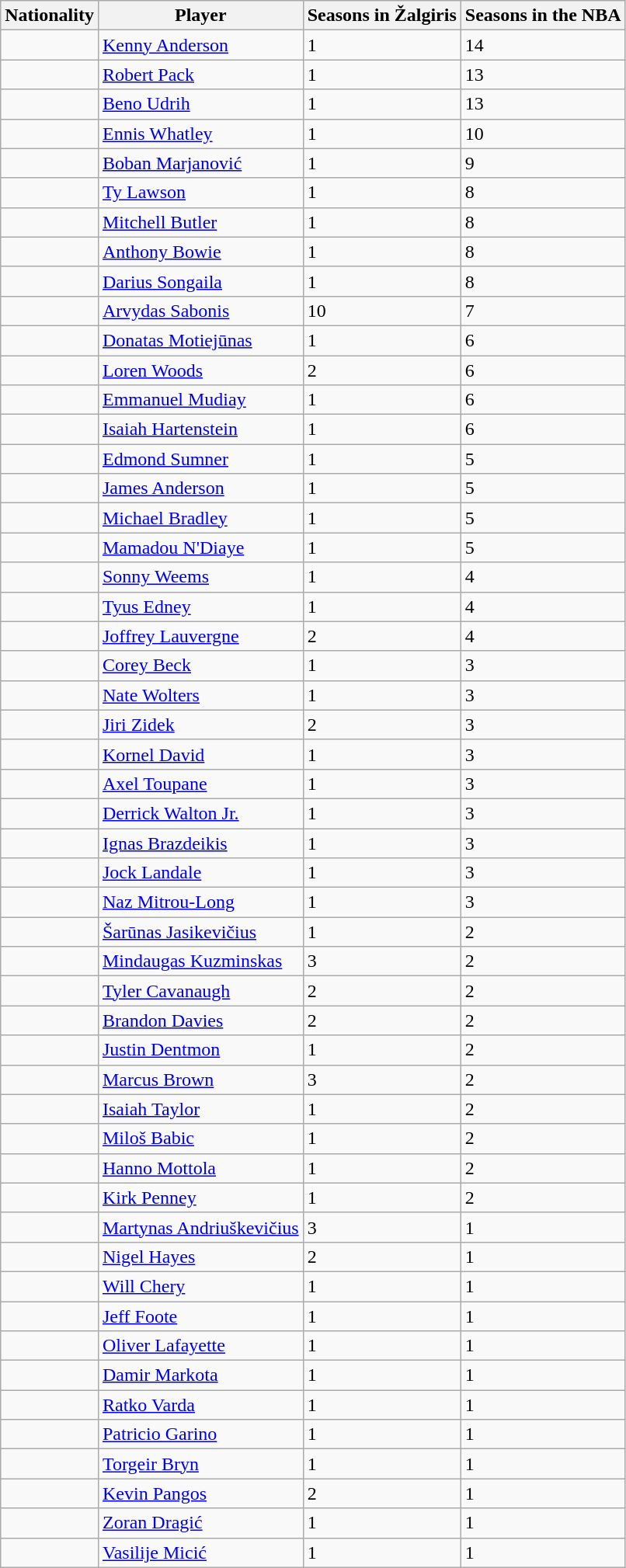<table class="wikitable sortable">
<tr>
<th>Nationality</th>
<th>Player</th>
<th>Seasons in Žalgiris</th>
<th>Seasons in the NBA</th>
</tr>
<tr>
<td></td>
<td><a href='#'>Kenny Anderson</a></td>
<td>1</td>
<td>14</td>
</tr>
<tr>
<td></td>
<td><a href='#'>Robert Pack</a></td>
<td>1</td>
<td>13</td>
</tr>
<tr>
<td></td>
<td><a href='#'>Beno Udrih</a></td>
<td>1</td>
<td>13</td>
</tr>
<tr>
<td></td>
<td><a href='#'>Ennis Whatley</a></td>
<td>1</td>
<td>10</td>
</tr>
<tr>
<td></td>
<td><a href='#'>Boban Marjanović</a></td>
<td>1</td>
<td>9</td>
</tr>
<tr>
<td></td>
<td><a href='#'>Ty Lawson</a></td>
<td>1</td>
<td>8</td>
</tr>
<tr>
<td></td>
<td><a href='#'>Mitchell Butler</a></td>
<td>1</td>
<td>8</td>
</tr>
<tr>
<td></td>
<td><a href='#'>Anthony Bowie</a></td>
<td>1</td>
<td>8</td>
</tr>
<tr>
<td></td>
<td><a href='#'>Darius Songaila</a></td>
<td>1</td>
<td>8</td>
</tr>
<tr>
<td></td>
<td><a href='#'>Arvydas Sabonis</a></td>
<td>10</td>
<td>7</td>
</tr>
<tr>
<td></td>
<td><a href='#'>Donatas Motiejūnas</a></td>
<td>1</td>
<td>6</td>
</tr>
<tr>
<td></td>
<td><a href='#'>Loren Woods</a></td>
<td>2</td>
<td>6</td>
</tr>
<tr>
<td></td>
<td><a href='#'>Emmanuel Mudiay</a></td>
<td>1</td>
<td>6</td>
</tr>
<tr>
<td></td>
<td><a href='#'>Isaiah Hartenstein</a></td>
<td>1</td>
<td>6</td>
</tr>
<tr>
<td></td>
<td><a href='#'>Edmond Sumner</a></td>
<td>1</td>
<td>5</td>
</tr>
<tr>
<td></td>
<td><a href='#'>James Anderson</a></td>
<td>1</td>
<td>5</td>
</tr>
<tr>
<td></td>
<td><a href='#'>Michael Bradley</a></td>
<td>1</td>
<td>5</td>
</tr>
<tr>
<td></td>
<td><a href='#'>Mamadou N'Diaye</a></td>
<td>1</td>
<td>5</td>
</tr>
<tr>
<td></td>
<td><a href='#'>Sonny Weems</a></td>
<td>1</td>
<td>4</td>
</tr>
<tr>
<td></td>
<td><a href='#'>Tyus Edney</a></td>
<td>1</td>
<td>4</td>
</tr>
<tr>
<td></td>
<td><a href='#'>Joffrey Lauvergne</a></td>
<td>2</td>
<td>4</td>
</tr>
<tr>
<td></td>
<td><a href='#'>Corey Beck</a></td>
<td>1</td>
<td>3</td>
</tr>
<tr>
<td></td>
<td><a href='#'>Nate Wolters</a></td>
<td>1</td>
<td>3</td>
</tr>
<tr>
<td></td>
<td><a href='#'>Jiri Zidek</a></td>
<td>2</td>
<td>3</td>
</tr>
<tr>
<td></td>
<td><a href='#'>Kornel David</a></td>
<td>1</td>
<td>3</td>
</tr>
<tr>
<td></td>
<td><a href='#'>Axel Toupane</a></td>
<td>1</td>
<td>3</td>
</tr>
<tr>
<td></td>
<td><a href='#'>Derrick Walton Jr.</a></td>
<td>1</td>
<td>3</td>
</tr>
<tr>
<td></td>
<td><a href='#'>Ignas Brazdeikis</a></td>
<td>1</td>
<td>3</td>
</tr>
<tr>
<td></td>
<td><a href='#'>Jock Landale</a></td>
<td>1</td>
<td>3</td>
</tr>
<tr>
<td></td>
<td><a href='#'>Naz Mitrou-Long</a></td>
<td>1</td>
<td>3</td>
</tr>
<tr>
<td></td>
<td><a href='#'>Šarūnas Jasikevičius</a></td>
<td>1</td>
<td>2</td>
</tr>
<tr>
<td></td>
<td><a href='#'>Mindaugas Kuzminskas</a></td>
<td>3</td>
<td>2</td>
</tr>
<tr>
<td></td>
<td><a href='#'>Tyler Cavanaugh</a></td>
<td>2</td>
<td>2</td>
</tr>
<tr>
<td></td>
<td><a href='#'>Brandon Davies</a></td>
<td>2</td>
<td>2</td>
</tr>
<tr>
<td></td>
<td><a href='#'>Justin Dentmon</a></td>
<td>1</td>
<td>2</td>
</tr>
<tr>
<td></td>
<td><a href='#'>Marcus Brown</a></td>
<td>3</td>
<td>2</td>
</tr>
<tr>
<td></td>
<td><a href='#'>Isaiah Taylor</a></td>
<td>1</td>
<td>2</td>
</tr>
<tr>
<td></td>
<td><a href='#'>Miloš Babic</a></td>
<td>1</td>
<td>2</td>
</tr>
<tr>
<td></td>
<td><a href='#'>Hanno Mottola</a></td>
<td>1</td>
<td>2</td>
</tr>
<tr>
<td></td>
<td><a href='#'>Kirk Penney</a></td>
<td>1</td>
<td>2</td>
</tr>
<tr>
<td></td>
<td><a href='#'>Martynas Andriuškevičius</a></td>
<td>3</td>
<td>1</td>
</tr>
<tr>
<td></td>
<td><a href='#'>Nigel Hayes</a></td>
<td>2</td>
<td>1</td>
</tr>
<tr>
<td></td>
<td><a href='#'>Will Chery</a></td>
<td>1</td>
<td>1</td>
</tr>
<tr>
<td></td>
<td><a href='#'>Jeff Foote</a></td>
<td>1</td>
<td>1</td>
</tr>
<tr>
<td></td>
<td><a href='#'>Oliver Lafayette</a></td>
<td>1</td>
<td>1</td>
</tr>
<tr>
<td></td>
<td><a href='#'>Damir Markota</a></td>
<td>1</td>
<td>1</td>
</tr>
<tr>
<td></td>
<td><a href='#'>Ratko Varda</a></td>
<td>1</td>
<td>1</td>
</tr>
<tr>
<td></td>
<td><a href='#'>Patricio Garino</a></td>
<td>1</td>
<td>1</td>
</tr>
<tr>
<td></td>
<td><a href='#'>Torgeir Bryn</a></td>
<td>1</td>
<td>1</td>
</tr>
<tr>
<td></td>
<td><a href='#'>Kevin Pangos</a></td>
<td>2</td>
<td>1</td>
</tr>
<tr>
<td></td>
<td><a href='#'>Zoran Dragić</a></td>
<td>1</td>
<td>1</td>
</tr>
<tr>
<td></td>
<td><a href='#'>Vasilije Micić</a></td>
<td>1</td>
<td>1</td>
</tr>
</table>
